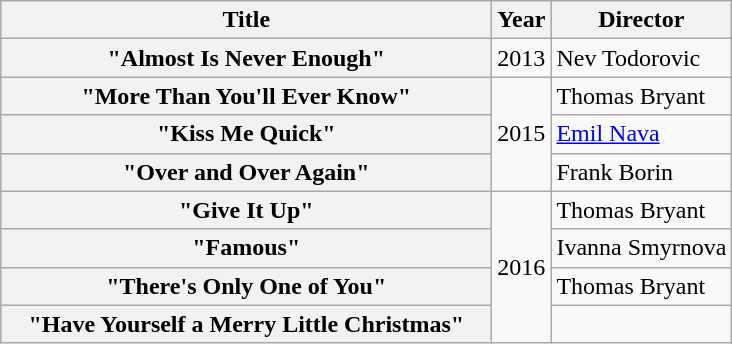<table class="wikitable plainrowheaders">
<tr>
<th scope="col" style="width:20em;">Title</th>
<th>Year</th>
<th>Director</th>
</tr>
<tr>
<th scope="row">"Almost Is Never Enough"</th>
<td>2013</td>
<td>Nev Todorovic</td>
</tr>
<tr>
<th scope="row">"More Than You'll Ever Know"</th>
<td rowspan=3>2015</td>
<td>Thomas Bryant</td>
</tr>
<tr>
<th scope="row">"Kiss Me Quick"</th>
<td><a href='#'>Emil Nava</a></td>
</tr>
<tr>
<th scope="row">"Over and Over Again"</th>
<td>Frank Borin</td>
</tr>
<tr>
<th scope="row">"Give It Up"</th>
<td rowspan=4>2016</td>
<td>Thomas Bryant</td>
</tr>
<tr>
<th scope="row">"Famous"</th>
<td>Ivanna Smyrnova</td>
</tr>
<tr>
<th scope="row">"There's Only One of You"</th>
<td>Thomas Bryant</td>
</tr>
<tr>
<th scope="row">"Have Yourself a Merry Little Christmas"</th>
<td></td>
</tr>
</table>
